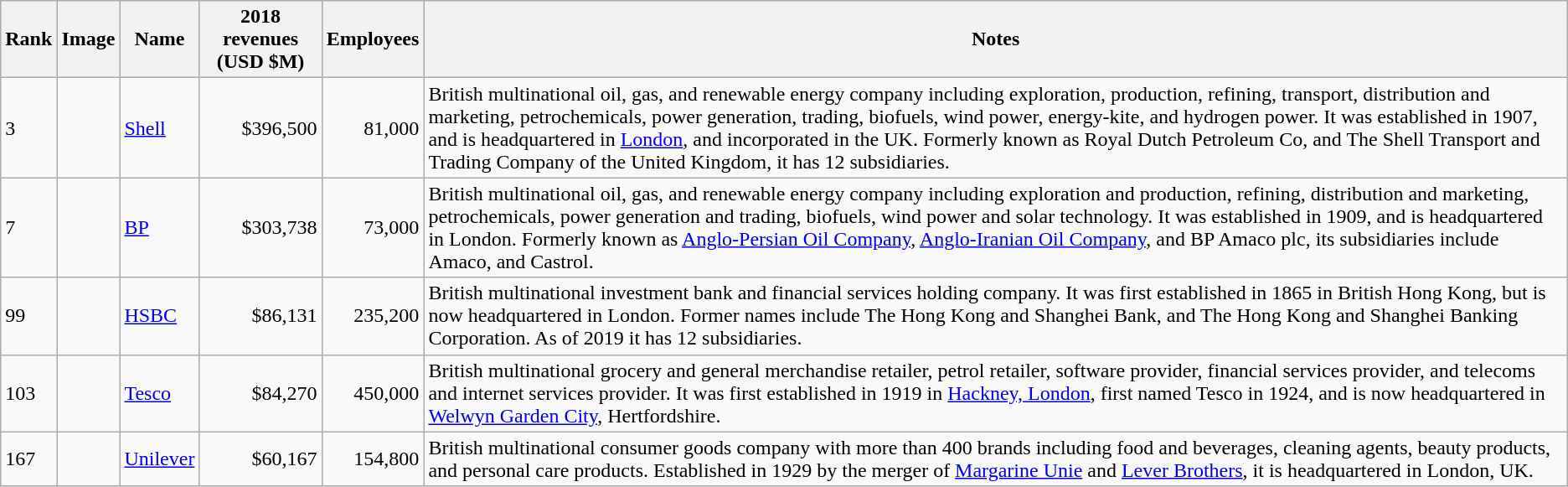<table class="wikitable sortable">
<tr>
<th>Rank</th>
<th>Image</th>
<th>Name</th>
<th>2018 revenues (USD $M)</th>
<th>Employees</th>
<th>Notes</th>
</tr>
<tr>
<td>3</td>
<td></td>
<td><a href='#'>Shell</a></td>
<td align="right">$396,500</td>
<td align="right">81,000</td>
<td>British multinational oil, gas, and renewable energy company including exploration, production, refining, transport, distribution and marketing, petrochemicals, power generation, trading, biofuels, wind power, energy-kite, and hydrogen power. It was established in 1907, and is headquartered in <a href='#'>London</a>, and incorporated in the UK. Formerly known as Royal Dutch Petroleum Co, and The Shell Transport and Trading Company of the United Kingdom, it has 12 subsidiaries.</td>
</tr>
<tr>
<td>7</td>
<td></td>
<td><a href='#'>BP</a></td>
<td align="right">$303,738</td>
<td align="right">73,000</td>
<td>British multinational oil, gas, and renewable energy company including exploration and production, refining, distribution and marketing, petrochemicals, power generation and trading, biofuels, wind power and solar technology. It was established in 1909, and is headquartered in London. Formerly known as <a href='#'>Anglo-Persian Oil Company</a>, <a href='#'>Anglo-Iranian Oil Company</a>, and BP Amaco plc, its subsidiaries include Amaco, and Castrol.</td>
</tr>
<tr>
<td>99</td>
<td></td>
<td><a href='#'>HSBC</a></td>
<td align="right">$86,131</td>
<td align="right">235,200</td>
<td>British multinational investment bank and financial services holding company. It was first established in 1865 in British Hong Kong, but is now headquartered in London. Former names include The Hong Kong and Shanghei Bank, and The Hong Kong and Shanghei Banking Corporation. As of 2019 it has 12 subsidiaries.</td>
</tr>
<tr>
<td>103</td>
<td></td>
<td><a href='#'>Tesco</a></td>
<td align="right">$84,270</td>
<td align="right">450,000</td>
<td>British multinational grocery and general merchandise retailer, petrol retailer, software provider, financial services provider, and telecoms and internet services provider. It was first established in 1919 in <a href='#'>Hackney, London</a>, first named Tesco in 1924, and is now headquartered in <a href='#'>Welwyn Garden City</a>, Hertfordshire.</td>
</tr>
<tr>
<td>167</td>
<td></td>
<td><a href='#'>Unilever</a></td>
<td align="right">$60,167</td>
<td align="right">154,800</td>
<td>British multinational consumer goods company with more than 400 brands including food and beverages, cleaning agents, beauty products, and personal care products. Established in 1929 by the merger of <a href='#'>Margarine Unie</a> and <a href='#'>Lever Brothers</a>, it is headquartered in London, UK.</td>
</tr>
</table>
